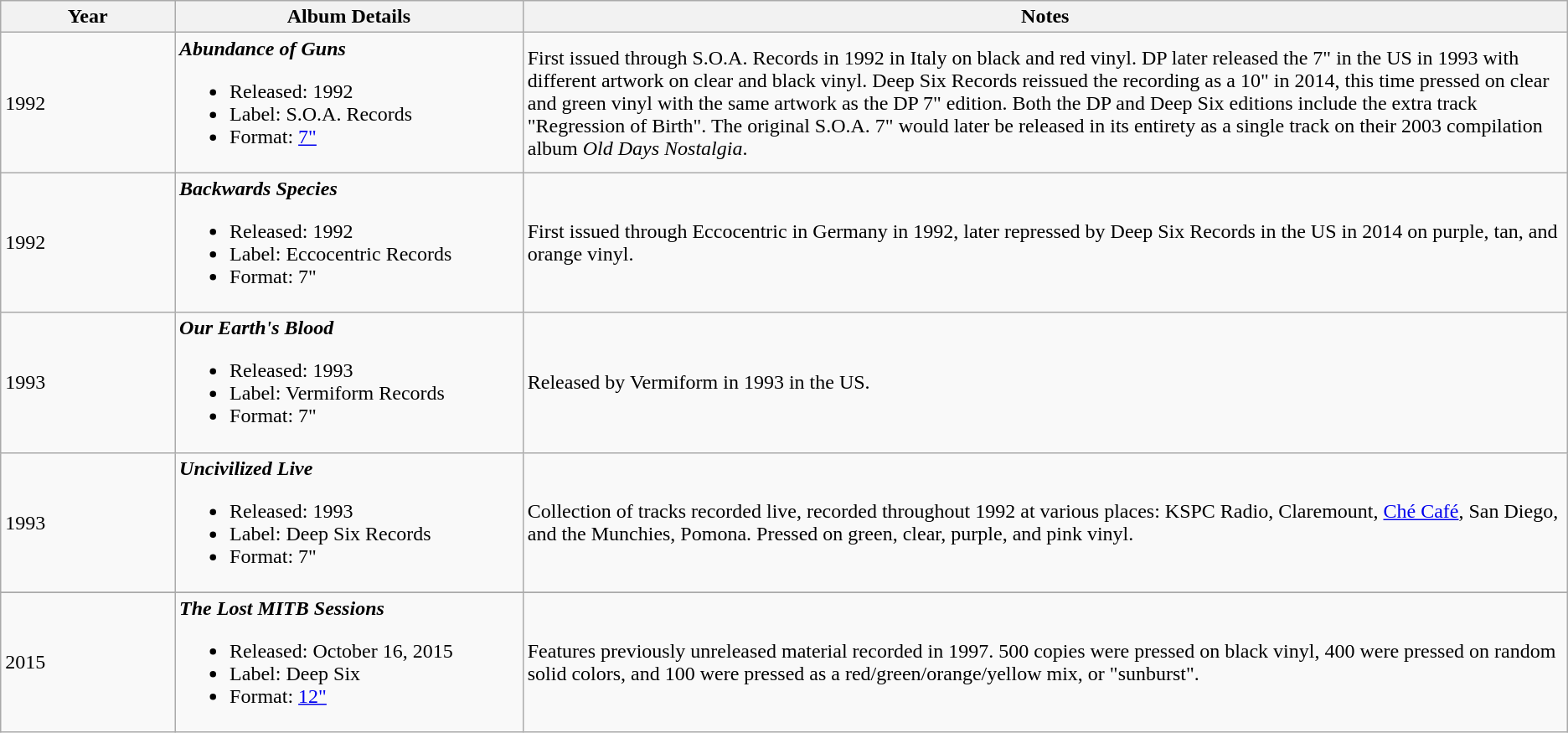<table class ="wikitable">
<tr>
<th style="width: 5%">Year</th>
<th style="width:10%">Album Details</th>
<th style="width:30%">Notes</th>
</tr>
<tr>
<td>1992</td>
<td><strong><em>Abundance of Guns</em></strong><br><ul><li>Released: 1992</li><li>Label: S.O.A. Records</li><li>Format: <a href='#'>7"</a></li></ul></td>
<td>First issued through S.O.A. Records in 1992 in Italy on black and red vinyl. DP later released the 7" in the US in 1993 with different artwork on clear and black vinyl. Deep Six Records reissued the recording as a 10" in 2014, this time pressed on clear and green vinyl with the same artwork as the DP 7" edition. Both the DP and Deep Six editions include the extra track "Regression of Birth". The original S.O.A. 7" would later be released in its entirety as a single track on their 2003 compilation album <em>Old Days Nostalgia</em>.</td>
</tr>
<tr>
<td>1992</td>
<td><strong><em>Backwards Species</em></strong><br><ul><li>Released: 1992</li><li>Label: Eccocentric Records</li><li>Format: 7"</li></ul></td>
<td>First issued through Eccocentric in Germany in 1992, later repressed by Deep Six Records in the US in 2014 on purple, tan, and orange vinyl.</td>
</tr>
<tr>
<td>1993</td>
<td><strong><em>Our Earth's Blood</em></strong><br><ul><li>Released: 1993</li><li>Label: Vermiform Records</li><li>Format: 7"</li></ul></td>
<td>Released by Vermiform in 1993 in the US.</td>
</tr>
<tr>
<td>1993</td>
<td><strong><em>Uncivilized Live</em></strong><br><ul><li>Released: 1993</li><li>Label: Deep Six Records</li><li>Format: 7"</li></ul></td>
<td>Collection of tracks recorded live, recorded throughout 1992 at various places: KSPC Radio, Claremount, <a href='#'>Ché Café</a>, San Diego, and the Munchies, Pomona. Pressed on green, clear, purple, and pink vinyl.</td>
</tr>
<tr>
</tr>
<tr>
<td>2015</td>
<td><strong><em>The Lost MITB Sessions</em></strong><br><ul><li>Released: October 16, 2015</li><li>Label: Deep Six</li><li>Format: <a href='#'>12"</a></li></ul></td>
<td>Features previously unreleased material recorded in 1997. 500 copies were pressed on black vinyl, 400 were pressed on random solid colors, and 100 were pressed as a red/green/orange/yellow mix, or "sunburst".</td>
</tr>
</table>
